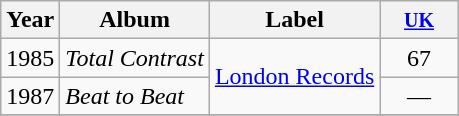<table class="wikitable">
<tr>
<th>Year</th>
<th>Album</th>
<th>Label</th>
<th style="width:45px;"><small><a href='#'>UK</a></small><br></th>
</tr>
<tr>
<td>1985</td>
<td><em>Total Contrast</em></td>
<td rowspan="2"><a href='#'>London Records</a></td>
<td align=center>67</td>
</tr>
<tr>
<td>1987</td>
<td><em>Beat to Beat</em></td>
<td align=center>—</td>
</tr>
<tr>
</tr>
</table>
